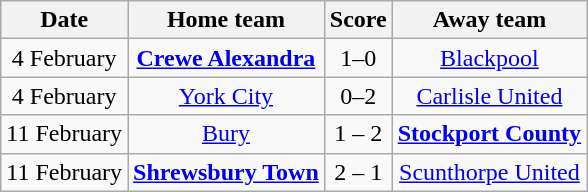<table class="wikitable" style="text-align: center">
<tr>
<th>Date</th>
<th>Home team</th>
<th>Score</th>
<th>Away team</th>
</tr>
<tr>
<td>4 February</td>
<td><strong><a href='#'>Crewe Alexandra</a></strong></td>
<td>1–0</td>
<td><a href='#'>Blackpool</a></td>
</tr>
<tr>
<td>4 February</td>
<td><a href='#'>York City</a></td>
<td>0–2</td>
<td><a href='#'>Carlisle United</a></td>
</tr>
<tr>
<td>11 February</td>
<td><a href='#'>Bury</a></td>
<td>1 – 2</td>
<td><strong><a href='#'>Stockport County</a></strong></td>
</tr>
<tr>
<td>11 February</td>
<td><strong><a href='#'>Shrewsbury Town</a></strong></td>
<td>2 – 1</td>
<td><a href='#'>Scunthorpe United</a></td>
</tr>
</table>
